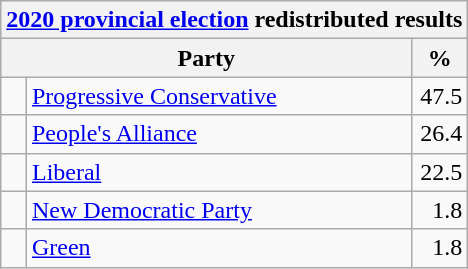<table class="wikitable">
<tr>
<th colspan="4"><a href='#'>2020 provincial election</a> redistributed results</th>
</tr>
<tr>
<th bgcolor="#DDDDFF" width="130px" colspan="2">Party</th>
<th bgcolor="#DDDDFF" width="30px">%</th>
</tr>
<tr>
<td> </td>
<td><a href='#'>Progressive Conservative</a></td>
<td align=right>47.5</td>
</tr>
<tr>
<td> </td>
<td><a href='#'>People's Alliance</a></td>
<td align=right>26.4</td>
</tr>
<tr>
<td> </td>
<td><a href='#'>Liberal</a></td>
<td align=right>22.5</td>
</tr>
<tr>
<td> </td>
<td><a href='#'>New Democratic Party</a></td>
<td align=right>1.8</td>
</tr>
<tr>
<td> </td>
<td><a href='#'>Green</a></td>
<td align=right>1.8</td>
</tr>
</table>
